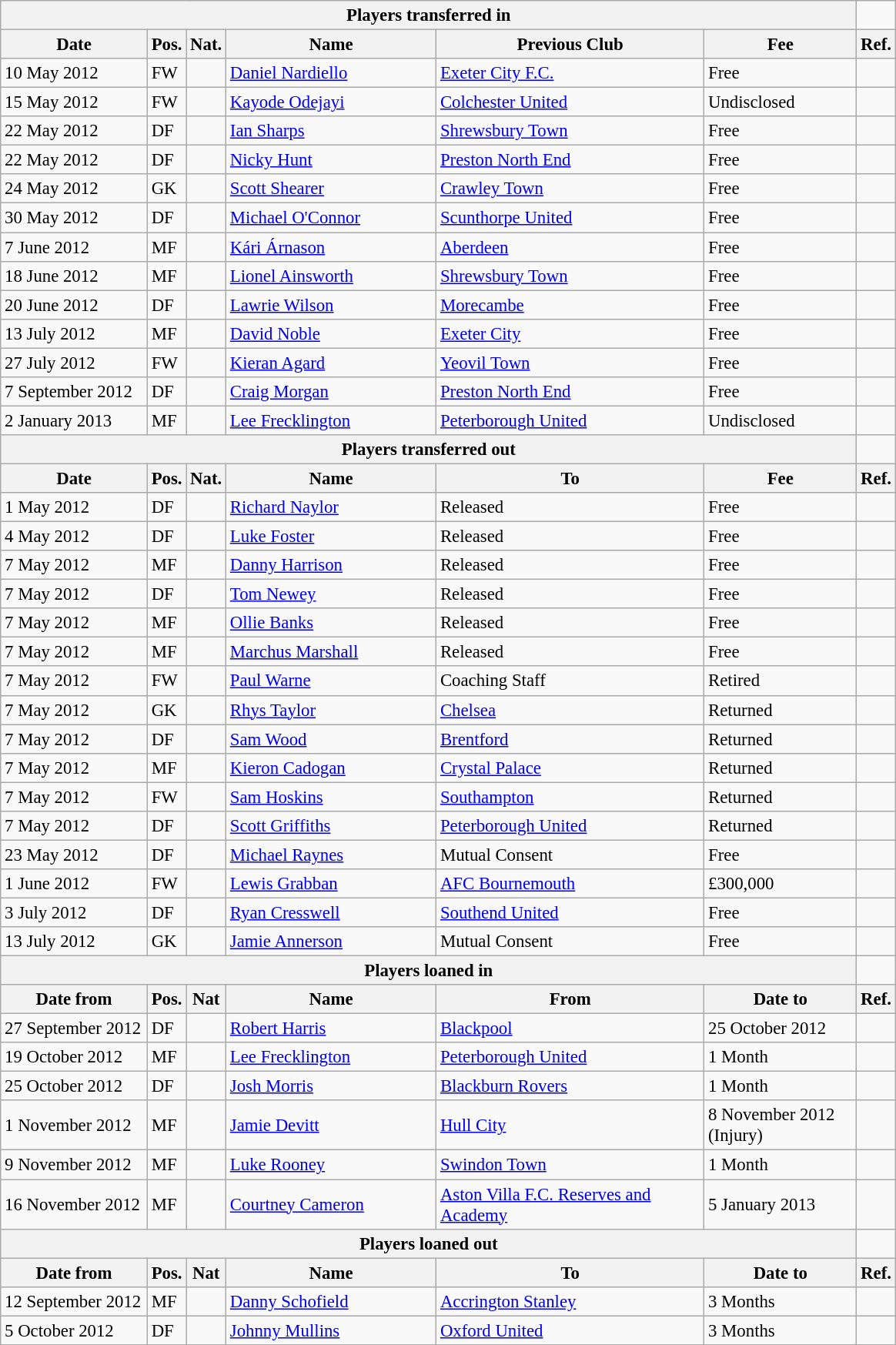<table class="wikitable" style="font-size:95%;">
<tr>
<th colspan="6">Players transferred in</th>
</tr>
<tr>
<th width="120px">Date</th>
<th width="25px">Pos.</th>
<th width="25px">Nat.</th>
<th width="175px">Name</th>
<th width="225px">Previous Club</th>
<th width="125px">Fee</th>
<th width="25px">Ref.</th>
</tr>
<tr>
<td>10 May 2012</td>
<td>FW</td>
<td></td>
<td><a href='#'>Daniel Nardiello</a></td>
<td><a href='#'>Exeter City F.C.</a></td>
<td>Free</td>
<td></td>
</tr>
<tr>
<td>15 May 2012</td>
<td>FW</td>
<td></td>
<td><a href='#'>Kayode Odejayi</a></td>
<td><a href='#'>Colchester United</a></td>
<td>Undisclosed</td>
<td></td>
</tr>
<tr>
<td>22 May 2012</td>
<td>DF</td>
<td></td>
<td><a href='#'>Ian Sharps</a></td>
<td><a href='#'>Shrewsbury Town</a></td>
<td>Free</td>
<td></td>
</tr>
<tr>
<td>22 May 2012</td>
<td>DF</td>
<td></td>
<td><a href='#'>Nicky Hunt</a></td>
<td><a href='#'>Preston North End</a></td>
<td>Free</td>
<td></td>
</tr>
<tr>
<td>24 May 2012</td>
<td>GK</td>
<td></td>
<td><a href='#'>Scott Shearer</a></td>
<td><a href='#'>Crawley Town</a></td>
<td>Free</td>
<td></td>
</tr>
<tr>
<td>30 May 2012</td>
<td>DF</td>
<td></td>
<td><a href='#'>Michael O'Connor</a></td>
<td><a href='#'>Scunthorpe United</a></td>
<td>Free</td>
<td></td>
</tr>
<tr>
<td>7 June 2012</td>
<td>MF</td>
<td></td>
<td><a href='#'>Kári Árnason</a></td>
<td><a href='#'>Aberdeen</a></td>
<td>Free</td>
<td></td>
</tr>
<tr>
<td>18 June 2012</td>
<td>MF</td>
<td></td>
<td><a href='#'>Lionel Ainsworth</a></td>
<td><a href='#'>Shrewsbury Town</a></td>
<td>Free</td>
<td></td>
</tr>
<tr>
<td>20 June 2012</td>
<td>DF</td>
<td></td>
<td><a href='#'>Lawrie Wilson</a></td>
<td><a href='#'>Morecambe</a></td>
<td>Free</td>
<td></td>
</tr>
<tr>
<td>13 July 2012</td>
<td>MF</td>
<td></td>
<td><a href='#'>David Noble</a></td>
<td><a href='#'>Exeter City</a></td>
<td>Free</td>
<td></td>
</tr>
<tr>
<td>27 July 2012</td>
<td>FW</td>
<td></td>
<td><a href='#'>Kieran Agard</a></td>
<td><a href='#'>Yeovil Town</a></td>
<td>Free</td>
<td></td>
</tr>
<tr>
<td>7 September 2012</td>
<td>DF</td>
<td></td>
<td><a href='#'>Craig Morgan</a></td>
<td><a href='#'>Preston North End</a></td>
<td>Free</td>
<td></td>
</tr>
<tr>
<td>2 January 2013</td>
<td>MF</td>
<td></td>
<td><a href='#'>Lee Frecklington</a></td>
<td><a href='#'>Peterborough United</a></td>
<td>Undisclosed</td>
<td></td>
</tr>
<tr>
<th colspan="6">Players transferred out</th>
</tr>
<tr>
<th>Date</th>
<th>Pos.</th>
<th>Nat.</th>
<th>Name</th>
<th>To</th>
<th>Fee</th>
<th>Ref.</th>
</tr>
<tr>
<td>1 May 2012</td>
<td>DF</td>
<td></td>
<td><a href='#'>Richard Naylor</a></td>
<td>Released</td>
<td>Free</td>
<td></td>
</tr>
<tr>
<td>4 May 2012</td>
<td>DF</td>
<td></td>
<td><a href='#'>Luke Foster</a></td>
<td>Released</td>
<td>Free</td>
<td></td>
</tr>
<tr>
<td>7 May 2012</td>
<td>MF</td>
<td></td>
<td><a href='#'>Danny Harrison</a></td>
<td>Released</td>
<td>Free</td>
<td></td>
</tr>
<tr>
<td>7 May 2012</td>
<td>DF</td>
<td></td>
<td><a href='#'>Tom Newey</a></td>
<td>Released</td>
<td>Free</td>
<td></td>
</tr>
<tr>
<td>7 May 2012</td>
<td>MF</td>
<td></td>
<td><a href='#'>Ollie Banks</a></td>
<td>Released</td>
<td>Free</td>
<td></td>
</tr>
<tr>
<td>7 May 2012</td>
<td>MF</td>
<td></td>
<td><a href='#'>Marchus Marshall</a></td>
<td>Released</td>
<td>Free</td>
<td></td>
</tr>
<tr>
<td>7 May 2012</td>
<td>FW</td>
<td></td>
<td><a href='#'>Paul Warne</a></td>
<td>Coaching Staff</td>
<td>Retired</td>
<td></td>
</tr>
<tr>
<td>7 May 2012</td>
<td>GK</td>
<td></td>
<td><a href='#'>Rhys Taylor</a></td>
<td><a href='#'>Chelsea</a></td>
<td>Returned</td>
<td></td>
</tr>
<tr>
<td>7 May 2012</td>
<td>DF</td>
<td></td>
<td><a href='#'>Sam Wood</a></td>
<td><a href='#'>Brentford</a></td>
<td>Returned</td>
<td></td>
</tr>
<tr>
<td>7 May 2012</td>
<td>MF</td>
<td></td>
<td><a href='#'>Kieron Cadogan</a></td>
<td><a href='#'>Crystal Palace</a></td>
<td>Returned</td>
<td></td>
</tr>
<tr>
<td>7 May 2012</td>
<td>FW</td>
<td></td>
<td><a href='#'>Sam Hoskins</a></td>
<td><a href='#'>Southampton</a></td>
<td>Returned</td>
<td></td>
</tr>
<tr>
<td>7 May 2012</td>
<td>DF</td>
<td></td>
<td><a href='#'>Scott Griffiths</a></td>
<td><a href='#'>Peterborough United</a></td>
<td>Returned</td>
<td></td>
</tr>
<tr>
<td>23 May 2012</td>
<td>DF</td>
<td></td>
<td><a href='#'>Michael Raynes</a></td>
<td>Mutual Consent</td>
<td>Free</td>
<td></td>
</tr>
<tr>
<td>1 June 2012</td>
<td>FW</td>
<td></td>
<td><a href='#'>Lewis Grabban</a></td>
<td><a href='#'>AFC Bournemouth</a></td>
<td>£300,000</td>
<td></td>
</tr>
<tr>
<td>3 July 2012</td>
<td>DF</td>
<td></td>
<td><a href='#'>Ryan Cresswell</a></td>
<td><a href='#'>Southend United</a></td>
<td>Free</td>
<td></td>
</tr>
<tr>
<td>13 July 2012</td>
<td>GK</td>
<td></td>
<td><a href='#'>Jamie Annerson</a></td>
<td>Mutual Consent</td>
<td>Free</td>
<td></td>
</tr>
<tr>
<th colspan="6">Players loaned in</th>
</tr>
<tr>
<th>Date from</th>
<th>Pos.</th>
<th>Nat</th>
<th>Name</th>
<th>From</th>
<th>Date to</th>
<th>Ref.</th>
</tr>
<tr>
<td>27 September 2012</td>
<td>DF</td>
<td></td>
<td><a href='#'>Robert Harris</a></td>
<td><a href='#'>Blackpool</a></td>
<td>25 October 2012</td>
<td></td>
</tr>
<tr>
<td>19 October 2012</td>
<td>MF</td>
<td></td>
<td><a href='#'>Lee Frecklington</a></td>
<td><a href='#'>Peterborough United</a></td>
<td>1 Month</td>
<td></td>
</tr>
<tr>
<td>25 October 2012</td>
<td>DF</td>
<td></td>
<td><a href='#'>Josh Morris</a></td>
<td><a href='#'>Blackburn Rovers</a></td>
<td>1 Month</td>
<td></td>
</tr>
<tr>
<td>1 November 2012</td>
<td>MF</td>
<td></td>
<td><a href='#'>Jamie Devitt</a></td>
<td><a href='#'>Hull City</a></td>
<td>8 November 2012 (Injury)</td>
<td></td>
</tr>
<tr>
<td>9 November 2012</td>
<td>MF</td>
<td></td>
<td><a href='#'>Luke Rooney</a></td>
<td><a href='#'>Swindon Town</a></td>
<td>1 Month</td>
<td></td>
</tr>
<tr>
<td>16 November 2012</td>
<td>MF</td>
<td></td>
<td><a href='#'>Courtney Cameron</a></td>
<td><a href='#'>Aston Villa F.C. Reserves and Academy</a></td>
<td>5 January 2013</td>
<td></td>
</tr>
<tr>
<th colspan="6">Players loaned out</th>
</tr>
<tr>
<th>Date from</th>
<th>Pos.</th>
<th>Nat</th>
<th>Name</th>
<th>To</th>
<th>Date to</th>
<th>Ref.</th>
</tr>
<tr>
<td>12 September 2012</td>
<td>MF</td>
<td></td>
<td><a href='#'>Danny Schofield</a></td>
<td><a href='#'>Accrington Stanley</a></td>
<td>3 Months</td>
<td></td>
</tr>
<tr>
<td>5 October 2012</td>
<td>DF</td>
<td></td>
<td><a href='#'>Johnny Mullins</a></td>
<td><a href='#'>Oxford United</a></td>
<td>3 Months</td>
<td></td>
</tr>
</table>
